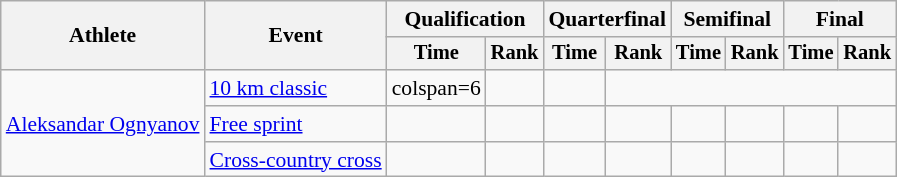<table class="wikitable" style="font-size:90%">
<tr>
<th rowspan="2">Athlete</th>
<th rowspan="2">Event</th>
<th colspan="2">Qualification</th>
<th colspan="2">Quarterfinal</th>
<th colspan="2">Semifinal</th>
<th colspan="2">Final</th>
</tr>
<tr style="font-size:95%">
<th>Time</th>
<th>Rank</th>
<th>Time</th>
<th>Rank</th>
<th>Time</th>
<th>Rank</th>
<th>Time</th>
<th>Rank</th>
</tr>
<tr align=center>
<td align=left rowspan=3><a href='#'>Aleksandar Ognyanov</a></td>
<td align=left><a href='#'>10 km classic</a></td>
<td>colspan=6 </td>
<td></td>
<td></td>
</tr>
<tr align=center>
<td align=left><a href='#'>Free sprint</a></td>
<td></td>
<td></td>
<td></td>
<td></td>
<td></td>
<td></td>
<td></td>
<td></td>
</tr>
<tr align=center>
<td align=left><a href='#'>Cross-country cross</a></td>
<td></td>
<td></td>
<td></td>
<td></td>
<td></td>
<td></td>
<td></td>
<td></td>
</tr>
</table>
